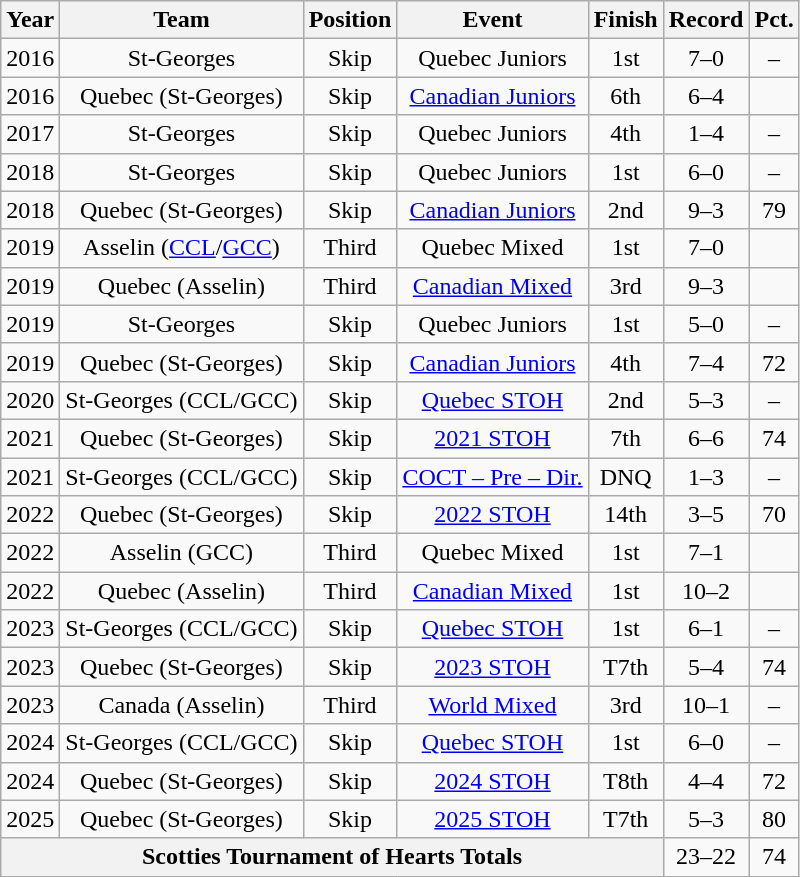<table class="wikitable" style="text-align: center;">
<tr>
<th scope="col">Year</th>
<th scope="col">Team</th>
<th scope="col">Position</th>
<th scope="col">Event</th>
<th scope="col">Finish</th>
<th scope="col">Record</th>
<th scope="col">Pct.</th>
</tr>
<tr>
<td>2016</td>
<td>St-Georges</td>
<td>Skip</td>
<td>Quebec Juniors</td>
<td>1st</td>
<td>7–0</td>
<td>–</td>
</tr>
<tr>
<td>2016</td>
<td>Quebec (St-Georges)</td>
<td>Skip</td>
<td><a href='#'>Canadian Juniors</a></td>
<td>6th</td>
<td>6–4</td>
<td></td>
</tr>
<tr>
<td>2017</td>
<td>St-Georges</td>
<td>Skip</td>
<td>Quebec Juniors</td>
<td>4th</td>
<td>1–4</td>
<td>–</td>
</tr>
<tr>
<td>2018</td>
<td>St-Georges</td>
<td>Skip</td>
<td>Quebec Juniors</td>
<td>1st</td>
<td>6–0</td>
<td>–</td>
</tr>
<tr>
<td>2018</td>
<td>Quebec (St-Georges)</td>
<td>Skip</td>
<td><a href='#'>Canadian Juniors</a></td>
<td>2nd</td>
<td>9–3</td>
<td>79</td>
</tr>
<tr>
<td>2019</td>
<td>Asselin (<a href='#'>CCL</a>/<a href='#'>GCC</a>)</td>
<td>Third</td>
<td>Quebec Mixed</td>
<td>1st</td>
<td>7–0</td>
<td></td>
</tr>
<tr>
<td>2019</td>
<td>Quebec (Asselin)</td>
<td>Third</td>
<td><a href='#'>Canadian Mixed</a></td>
<td>3rd</td>
<td>9–3</td>
<td></td>
</tr>
<tr>
<td>2019</td>
<td>St-Georges</td>
<td>Skip</td>
<td>Quebec Juniors</td>
<td>1st</td>
<td>5–0</td>
<td>–</td>
</tr>
<tr>
<td>2019</td>
<td>Quebec (St-Georges)</td>
<td>Skip</td>
<td><a href='#'>Canadian Juniors</a></td>
<td>4th</td>
<td>7–4</td>
<td>72</td>
</tr>
<tr>
<td>2020</td>
<td>St-Georges (CCL/GCC)</td>
<td>Skip</td>
<td><a href='#'>Quebec STOH</a></td>
<td>2nd</td>
<td>5–3</td>
<td>–</td>
</tr>
<tr>
<td>2021</td>
<td>Quebec (St-Georges)</td>
<td>Skip</td>
<td><a href='#'>2021 STOH</a></td>
<td>7th</td>
<td>6–6</td>
<td>74</td>
</tr>
<tr>
<td>2021</td>
<td>St-Georges (CCL/GCC)</td>
<td>Skip</td>
<td><a href='#'>COCT – Pre – Dir.</a></td>
<td>DNQ</td>
<td>1–3</td>
<td>–</td>
</tr>
<tr>
<td>2022</td>
<td>Quebec (St-Georges)</td>
<td>Skip</td>
<td><a href='#'>2022 STOH</a></td>
<td>14th</td>
<td>3–5</td>
<td>70</td>
</tr>
<tr>
<td>2022</td>
<td>Asselin (GCC)</td>
<td>Third</td>
<td>Quebec Mixed</td>
<td>1st</td>
<td>7–1</td>
<td></td>
</tr>
<tr>
<td>2022</td>
<td>Quebec (Asselin)</td>
<td>Third</td>
<td><a href='#'>Canadian Mixed</a></td>
<td>1st</td>
<td>10–2</td>
<td></td>
</tr>
<tr>
<td>2023</td>
<td>St-Georges (CCL/GCC)</td>
<td>Skip</td>
<td><a href='#'>Quebec STOH</a></td>
<td>1st</td>
<td>6–1</td>
<td>–</td>
</tr>
<tr>
<td>2023</td>
<td>Quebec (St-Georges)</td>
<td>Skip</td>
<td><a href='#'>2023 STOH</a></td>
<td>T7th</td>
<td>5–4</td>
<td>74</td>
</tr>
<tr>
<td>2023</td>
<td>Canada (Asselin)</td>
<td>Third</td>
<td><a href='#'>World Mixed</a></td>
<td>3rd</td>
<td>10–1</td>
<td>–</td>
</tr>
<tr>
<td>2024</td>
<td>St-Georges (CCL/GCC)</td>
<td>Skip</td>
<td><a href='#'>Quebec STOH</a></td>
<td>1st</td>
<td>6–0</td>
<td>–</td>
</tr>
<tr>
<td>2024</td>
<td>Quebec (St-Georges)</td>
<td>Skip</td>
<td><a href='#'>2024 STOH</a></td>
<td>T8th</td>
<td>4–4</td>
<td>72</td>
</tr>
<tr>
<td>2025</td>
<td>Quebec (St-Georges)</td>
<td>Skip</td>
<td><a href='#'>2025 STOH</a></td>
<td>T7th</td>
<td>5–3</td>
<td>80</td>
</tr>
<tr>
<th scope="row" colspan="5">Scotties Tournament of Hearts Totals</th>
<td>23–22</td>
<td>74</td>
</tr>
</table>
